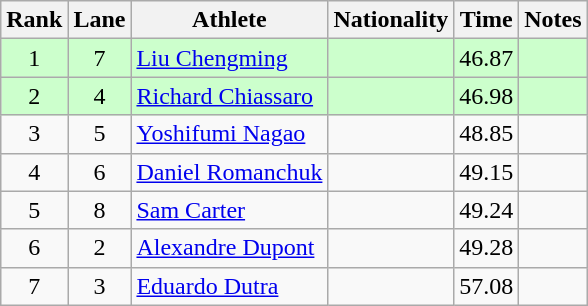<table class="wikitable sortable" style="text-align:center">
<tr>
<th>Rank</th>
<th>Lane</th>
<th>Athlete</th>
<th>Nationality</th>
<th>Time</th>
<th>Notes</th>
</tr>
<tr bgcolor=ccffcc>
<td>1</td>
<td>7</td>
<td align=left><a href='#'>Liu Chengming</a></td>
<td align=left></td>
<td>46.87</td>
<td></td>
</tr>
<tr bgcolor=ccffcc>
<td>2</td>
<td>4</td>
<td align=left><a href='#'>Richard Chiassaro</a></td>
<td align=left></td>
<td>46.98</td>
<td></td>
</tr>
<tr>
<td>3</td>
<td>5</td>
<td align=left><a href='#'>Yoshifumi Nagao</a></td>
<td align=left></td>
<td>48.85</td>
<td></td>
</tr>
<tr>
<td>4</td>
<td>6</td>
<td align=left><a href='#'>Daniel Romanchuk</a></td>
<td align=left></td>
<td>49.15</td>
<td></td>
</tr>
<tr>
<td>5</td>
<td>8</td>
<td align=left><a href='#'>Sam Carter</a></td>
<td align=left></td>
<td>49.24</td>
<td></td>
</tr>
<tr>
<td>6</td>
<td>2</td>
<td align=left><a href='#'>Alexandre Dupont</a></td>
<td align=left></td>
<td>49.28</td>
<td></td>
</tr>
<tr>
<td>7</td>
<td>3</td>
<td align=left><a href='#'>Eduardo Dutra</a></td>
<td align=left></td>
<td>57.08</td>
<td></td>
</tr>
</table>
